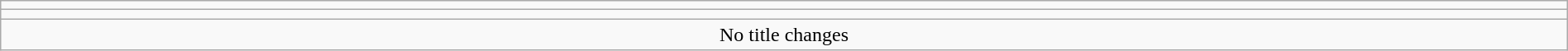<table class="wikitable" style="text-align:center; width:100%;">
<tr>
<td colspan=5></td>
</tr>
<tr>
<td colspan=5><strong></strong></td>
</tr>
<tr>
<td colspan="5">No title changes</td>
</tr>
</table>
